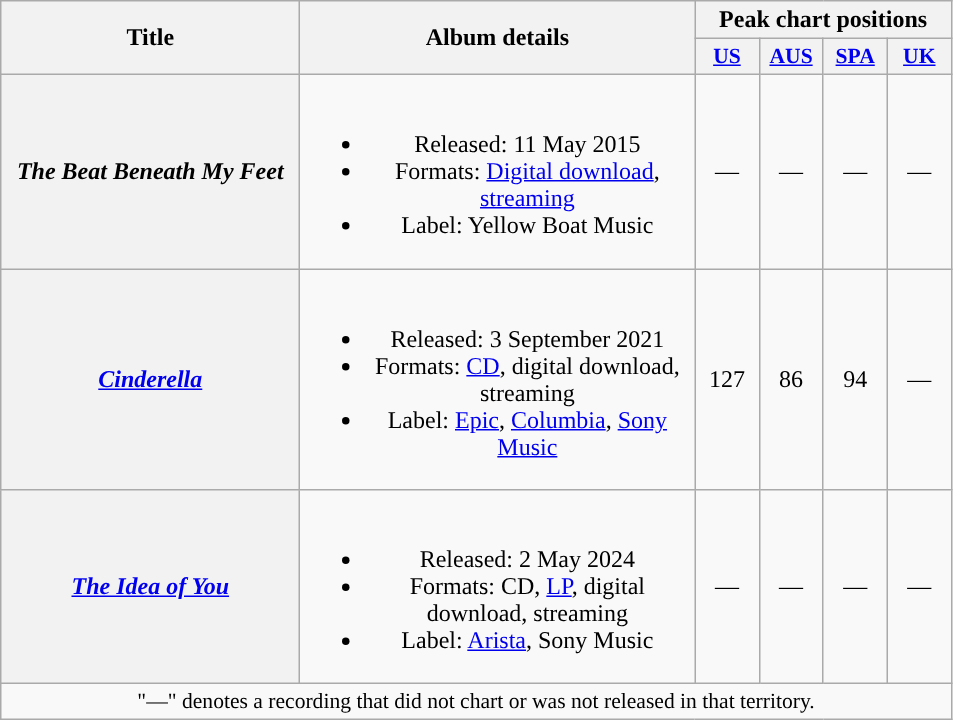<table class="wikitable plainrowheaders" style="text-align:center;">
<tr>
<th scope="col" rowspan="2" style="width:12em;">Title</th>
<th scope="col" rowspan="2" style="width:16em;">Album details</th>
<th scope="col" colspan="4">Peak chart positions</th>
</tr>
<tr>
<th scope="col" style="width:2.5em;font-size:90%;"><a href='#'>US</a></th>
<th scope="col" style="width:2.5em;font-size:90%;"><a href='#'>AUS</a></th>
<th scope="col" style="width:2.5em;font-size:90%;"><a href='#'>SPA</a></th>
<th scope="col" style="width:2.5em;font-size:90%;"><a href='#'>UK</a></th>
</tr>
<tr>
<th scope="row"><em>The Beat Beneath My Feet</em></th>
<td><br><ul><li>Released: 11 May 2015</li><li>Formats: <a href='#'>Digital download</a>, <a href='#'>streaming</a></li><li>Label: Yellow Boat Music</li></ul></td>
<td>—</td>
<td>—</td>
<td>—</td>
<td>—</td>
</tr>
<tr>
<th scope="row"><em><a href='#'>Cinderella</a></em></th>
<td><br><ul><li>Released: 3 September 2021</li><li>Formats: <a href='#'>CD</a>, digital download, streaming</li><li>Label: <a href='#'>Epic</a>, <a href='#'>Columbia</a>, <a href='#'>Sony Music</a></li></ul></td>
<td>127</td>
<td>86</td>
<td>94</td>
<td>—</td>
</tr>
<tr>
<th scope="row"><em><a href='#'>The Idea of You</a></em><br></th>
<td><br><ul><li>Released: 2 May 2024</li><li>Formats: CD, <a href='#'>LP</a>, digital download, streaming</li><li>Label: <a href='#'>Arista</a>, Sony Music</li></ul></td>
<td>—</td>
<td>—</td>
<td>—</td>
<td>—</td>
</tr>
<tr>
<td colspan="14" style="font-size:90%">"—" denotes a recording that did not chart or was not released in that territory.</td>
</tr>
</table>
